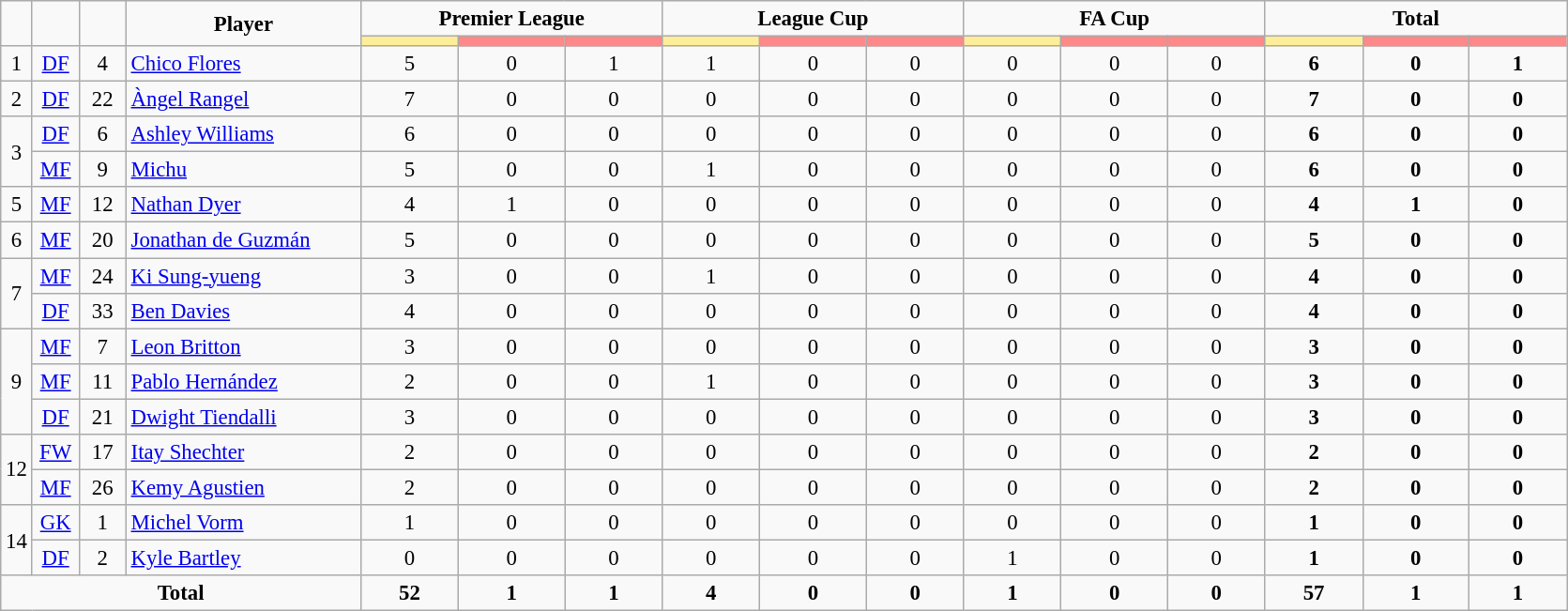<table class="wikitable" style="font-size: 95%; text-align: center;">
<tr>
<td rowspan="2" style="width:2%;"><strong></strong></td>
<td rowspan="2" style="width:3%;"><strong></strong></td>
<td rowspan="2" style="width:3%;"><strong></strong></td>
<td rowspan="2" style="width:15%;"><strong>Player</strong></td>
<td colspan="3"><strong>Premier League</strong></td>
<td colspan="3"><strong>League Cup</strong></td>
<td colspan="3"><strong>FA Cup</strong></td>
<td colspan="3"><strong>Total</strong></td>
</tr>
<tr>
<th style="width:25px; text-align:center; background:#fe9;"></th>
<th style="width:28px; text-align:center; background:#ff8888;"></th>
<th style="width:25px; text-align:center; background:#ff8888;"></th>
<th style="width:25px; text-align:center; background:#fe9;"></th>
<th style="width:28px; text-align:center; background:#ff8888;"></th>
<th style="width:25px; text-align:center; background:#ff8888;"></th>
<th style="width:25px; text-align:center; background:#fe9;"></th>
<th style="width:28px; text-align:center; background:#ff8888;"></th>
<th style="width:25px; text-align:center; background:#ff8888;"></th>
<th style="width:25px; text-align:center; background:#fe9;"></th>
<th style="width:28px; text-align:center; background:#ff8888;"></th>
<th style="width:25px; text-align:center; background:#ff8888;"></th>
</tr>
<tr>
<td>1</td>
<td><a href='#'>DF</a></td>
<td>4</td>
<td align=left> <a href='#'>Chico Flores</a></td>
<td>5</td>
<td>0</td>
<td>1</td>
<td>1</td>
<td>0</td>
<td>0</td>
<td>0</td>
<td>0</td>
<td>0</td>
<td><strong>6</strong></td>
<td><strong>0</strong></td>
<td><strong>1</strong></td>
</tr>
<tr>
<td>2</td>
<td><a href='#'>DF</a></td>
<td>22</td>
<td align=left> <a href='#'>Àngel Rangel</a></td>
<td>7</td>
<td>0</td>
<td>0</td>
<td>0</td>
<td>0</td>
<td>0</td>
<td>0</td>
<td>0</td>
<td>0</td>
<td><strong>7</strong></td>
<td><strong>0</strong></td>
<td><strong>0</strong></td>
</tr>
<tr>
<td rowspan=2>3</td>
<td><a href='#'>DF</a></td>
<td>6</td>
<td align=left> <a href='#'>Ashley Williams</a></td>
<td>6</td>
<td>0</td>
<td>0</td>
<td>0</td>
<td>0</td>
<td>0</td>
<td>0</td>
<td>0</td>
<td>0</td>
<td><strong>6</strong></td>
<td><strong>0</strong></td>
<td><strong>0</strong></td>
</tr>
<tr>
<td><a href='#'>MF</a></td>
<td>9</td>
<td align=left> <a href='#'>Michu</a></td>
<td>5</td>
<td>0</td>
<td>0</td>
<td>1</td>
<td>0</td>
<td>0</td>
<td>0</td>
<td>0</td>
<td>0</td>
<td><strong>6</strong></td>
<td><strong>0</strong></td>
<td><strong>0</strong></td>
</tr>
<tr>
<td>5</td>
<td><a href='#'>MF</a></td>
<td>12</td>
<td align=left> <a href='#'>Nathan Dyer</a></td>
<td>4</td>
<td>1</td>
<td>0</td>
<td>0</td>
<td>0</td>
<td>0</td>
<td>0</td>
<td>0</td>
<td>0</td>
<td><strong>4</strong></td>
<td><strong>1</strong></td>
<td><strong>0</strong></td>
</tr>
<tr>
<td>6</td>
<td><a href='#'>MF</a></td>
<td>20</td>
<td align=left> <a href='#'>Jonathan de Guzmán</a></td>
<td>5</td>
<td>0</td>
<td>0</td>
<td>0</td>
<td>0</td>
<td>0</td>
<td>0</td>
<td>0</td>
<td>0</td>
<td><strong>5</strong></td>
<td><strong>0</strong></td>
<td><strong>0</strong></td>
</tr>
<tr>
<td rowspan=2>7</td>
<td><a href='#'>MF</a></td>
<td>24</td>
<td align=left> <a href='#'>Ki Sung-yueng</a></td>
<td>3</td>
<td>0</td>
<td>0</td>
<td>1</td>
<td>0</td>
<td>0</td>
<td>0</td>
<td>0</td>
<td>0</td>
<td><strong>4</strong></td>
<td><strong>0</strong></td>
<td><strong>0</strong></td>
</tr>
<tr>
<td><a href='#'>DF</a></td>
<td>33</td>
<td align=left> <a href='#'>Ben Davies</a></td>
<td>4</td>
<td>0</td>
<td>0</td>
<td>0</td>
<td>0</td>
<td>0</td>
<td>0</td>
<td>0</td>
<td>0</td>
<td><strong>4</strong></td>
<td><strong>0</strong></td>
<td><strong>0</strong></td>
</tr>
<tr>
<td rowspan=3>9</td>
<td><a href='#'>MF</a></td>
<td>7</td>
<td align=left> <a href='#'>Leon Britton</a></td>
<td>3</td>
<td>0</td>
<td>0</td>
<td>0</td>
<td>0</td>
<td>0</td>
<td>0</td>
<td>0</td>
<td>0</td>
<td><strong>3</strong></td>
<td><strong>0</strong></td>
<td><strong>0</strong></td>
</tr>
<tr>
<td><a href='#'>MF</a></td>
<td>11</td>
<td align=left> <a href='#'>Pablo Hernández</a></td>
<td>2</td>
<td>0</td>
<td>0</td>
<td>1</td>
<td>0</td>
<td>0</td>
<td>0</td>
<td>0</td>
<td>0</td>
<td><strong>3</strong></td>
<td><strong>0</strong></td>
<td><strong>0</strong></td>
</tr>
<tr>
<td><a href='#'>DF</a></td>
<td>21</td>
<td align=left> <a href='#'>Dwight Tiendalli</a></td>
<td>3</td>
<td>0</td>
<td>0</td>
<td>0</td>
<td>0</td>
<td>0</td>
<td>0</td>
<td>0</td>
<td>0</td>
<td><strong>3</strong></td>
<td><strong>0</strong></td>
<td><strong>0</strong></td>
</tr>
<tr>
<td rowspan=2>12</td>
<td><a href='#'>FW</a></td>
<td>17</td>
<td align=left> <a href='#'>Itay Shechter</a></td>
<td>2</td>
<td>0</td>
<td>0</td>
<td>0</td>
<td>0</td>
<td>0</td>
<td>0</td>
<td>0</td>
<td>0</td>
<td><strong>2</strong></td>
<td><strong>0</strong></td>
<td><strong>0</strong></td>
</tr>
<tr>
<td><a href='#'>MF</a></td>
<td>26</td>
<td align=left> <a href='#'>Kemy Agustien</a></td>
<td>2</td>
<td>0</td>
<td>0</td>
<td>0</td>
<td>0</td>
<td>0</td>
<td>0</td>
<td>0</td>
<td>0</td>
<td><strong>2</strong></td>
<td><strong>0</strong></td>
<td><strong>0</strong></td>
</tr>
<tr>
<td rowspan=2>14</td>
<td><a href='#'>GK</a></td>
<td>1</td>
<td align=left> <a href='#'>Michel Vorm</a></td>
<td>1</td>
<td>0</td>
<td>0</td>
<td>0</td>
<td>0</td>
<td>0</td>
<td>0</td>
<td>0</td>
<td>0</td>
<td><strong>1</strong></td>
<td><strong>0</strong></td>
<td><strong>0</strong></td>
</tr>
<tr>
<td><a href='#'>DF</a></td>
<td>2</td>
<td align=left> <a href='#'>Kyle Bartley</a></td>
<td>0</td>
<td>0</td>
<td>0</td>
<td>0</td>
<td>0</td>
<td>0</td>
<td>1</td>
<td>0</td>
<td>0</td>
<td><strong>1</strong></td>
<td><strong>0</strong></td>
<td><strong>0</strong></td>
</tr>
<tr>
<td colspan=4><strong>Total</strong></td>
<td><strong>52</strong></td>
<td><strong>1</strong></td>
<td><strong>1</strong></td>
<td><strong>4</strong></td>
<td><strong>0</strong></td>
<td><strong>0</strong></td>
<td><strong>1</strong></td>
<td><strong>0</strong></td>
<td><strong>0</strong></td>
<td><strong>57</strong></td>
<td><strong>1</strong></td>
<td><strong>1</strong></td>
</tr>
</table>
